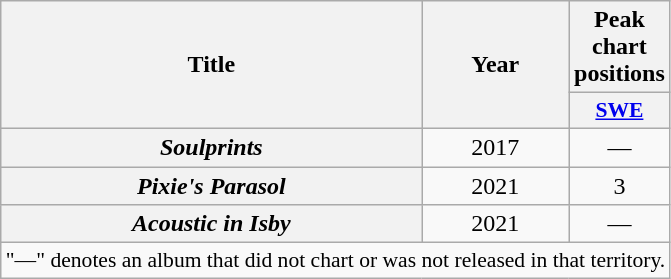<table class="wikitable plainrowheaders" style="text-align:center;">
<tr>
<th scope="col" rowspan="2">Title</th>
<th scope="col" rowspan="2">Year</th>
<th scope="col" colspan="1">Peak chart positions</th>
</tr>
<tr>
<th scope="col" style="width:3em;font-size:90%;"><a href='#'>SWE</a><br></th>
</tr>
<tr>
<th scope="row"><em>Soulprints</em></th>
<td>2017</td>
<td>—</td>
</tr>
<tr>
<th scope="row"><em>Pixie's Parasol</em></th>
<td>2021</td>
<td>3<br></td>
</tr>
<tr>
<th scope="row"><em>Acoustic in Isby</em></th>
<td>2021</td>
<td>—</td>
</tr>
<tr>
<td colspan="7" style="font-size:90%">"—" denotes an album that did not chart or was not released in that territory.</td>
</tr>
</table>
